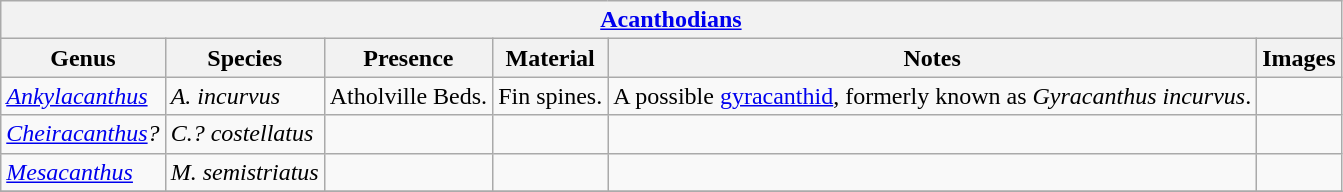<table class="wikitable" align="center">
<tr>
<th colspan="6" align="center"><strong><a href='#'>Acanthodians</a></strong></th>
</tr>
<tr>
<th>Genus</th>
<th>Species</th>
<th>Presence</th>
<th><strong>Material</strong></th>
<th>Notes</th>
<th>Images</th>
</tr>
<tr>
<td><em><a href='#'>Ankylacanthus</a></em></td>
<td><em>A. incurvus</em></td>
<td>Atholville Beds.</td>
<td>Fin spines.</td>
<td>A possible <a href='#'>gyracanthid</a>, formerly known as <em>Gyracanthus incurvus</em>.</td>
<td></td>
</tr>
<tr>
<td><em><a href='#'>Cheiracanthus</a>?</em></td>
<td><em>C.? costellatus</em></td>
<td></td>
<td></td>
<td></td>
<td></td>
</tr>
<tr>
<td><em><a href='#'>Mesacanthus</a></em></td>
<td><em>M. semistriatus</em></td>
<td></td>
<td></td>
<td></td>
<td></td>
</tr>
<tr>
</tr>
</table>
